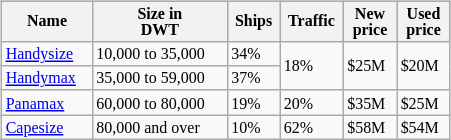<table class="wikitable sortable mw-collapsible mw-collapsed" style="float:right;width:300px;font-size:8pt; margin-left:15px">
<tr style="background:#CCCCCC;" align="center">
<th>Name</th>
<th>Size in<br>DWT</th>
<th>Ships</th>
<th>Traffic</th>
<th>New<br>price</th>
<th>Used<br>price</th>
</tr>
<tr>
<td valign="top"><a href='#'>Handysize</a></td>
<td valign="top">10,000 to 35,000</td>
<td valign="top">34%</td>
<td rowspan="2" valign="center">18%</td>
<td rowspan="2" valign="center">$25M</td>
<td rowspan="2" valign="center">$20M</td>
</tr>
<tr valign="top">
<td><a href='#'>Handymax</a></td>
<td>35,000 to 59,000</td>
<td>37%</td>
</tr>
<tr valign="top">
<td><a href='#'>Panamax</a></td>
<td>60,000 to 80,000</td>
<td>19%</td>
<td>20%</td>
<td>$35M</td>
<td>$25M</td>
</tr>
<tr valign="top">
<td><a href='#'>Capesize</a></td>
<td>80,000 and over</td>
<td>10%</td>
<td>62%</td>
<td>$58M</td>
<td>$54M</td>
</tr>
</table>
